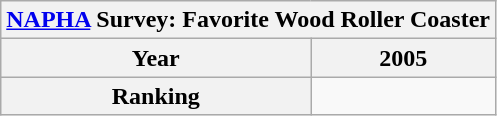<table class="wikitable">
<tr>
<th colspan="31"><a href='#'>NAPHA</a> Survey: Favorite Wood Roller Coaster</th>
</tr>
<tr>
<th>Year</th>
<th>2005</th>
</tr>
<tr>
<th>Ranking</th>
<td></td>
</tr>
</table>
